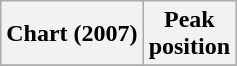<table class="wikitable plainrowheaders"  style="text-align:center">
<tr>
<th scope="col">Chart (2007)</th>
<th scope="col">Peak<br>position</th>
</tr>
<tr>
</tr>
</table>
